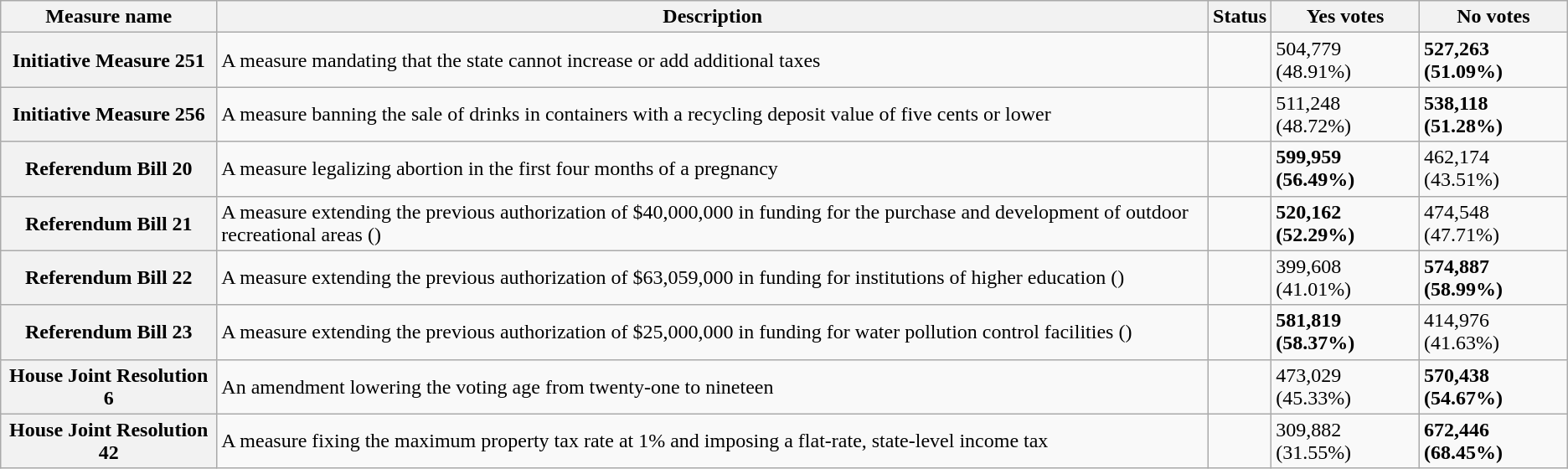<table class="wikitable sortable plainrowheaders">
<tr>
<th scope=col>Measure name</th>
<th scope=col class=unsortable>Description</th>
<th scope=col>Status</th>
<th scope=col>Yes votes</th>
<th scope=col>No votes</th>
</tr>
<tr>
<th scope=row>Initiative Measure 251</th>
<td>A measure mandating that the state cannot increase or add additional taxes</td>
<td></td>
<td>504,779 (48.91%)</td>
<td><strong>527,263 (51.09%)</strong></td>
</tr>
<tr>
<th scope=row>Initiative Measure 256</th>
<td>A measure banning the sale of drinks in containers with a recycling deposit value of five cents or lower</td>
<td></td>
<td>511,248 (48.72%)</td>
<td><strong>538,118 (51.28%)</strong></td>
</tr>
<tr>
<th scope=row>Referendum Bill 20</th>
<td>A measure legalizing abortion in the first four months of a pregnancy</td>
<td></td>
<td><strong>599,959 (56.49%)</strong></td>
<td>462,174 (43.51%)</td>
</tr>
<tr>
<th scope=row>Referendum Bill 21</th>
<td>A measure extending the previous authorization of $40,000,000 in funding for the purchase and development of outdoor recreational areas ()</td>
<td></td>
<td><strong>520,162 (52.29%)</strong></td>
<td>474,548 (47.71%)</td>
</tr>
<tr>
<th scope=row>Referendum Bill 22</th>
<td>A measure extending the previous authorization of $63,059,000 in funding for institutions of higher education ()</td>
<td></td>
<td>399,608 (41.01%)</td>
<td><strong>574,887 (58.99%)</strong></td>
</tr>
<tr>
<th scope=row>Referendum Bill 23</th>
<td>A measure extending the previous authorization of $25,000,000 in funding for water pollution control facilities ()</td>
<td></td>
<td><strong>581,819 (58.37%)</strong></td>
<td>414,976 (41.63%)</td>
</tr>
<tr>
<th scope=row>House Joint Resolution 6</th>
<td>An amendment lowering the voting age from twenty-one to nineteen</td>
<td></td>
<td>473,029 (45.33%)</td>
<td><strong>570,438 (54.67%)</strong></td>
</tr>
<tr>
<th scope=row>House Joint Resolution 42</th>
<td>A measure fixing the maximum property tax rate at 1% and imposing a flat-rate, state-level income tax</td>
<td></td>
<td>309,882 (31.55%)</td>
<td><strong>672,446 (68.45%)</strong></td>
</tr>
</table>
